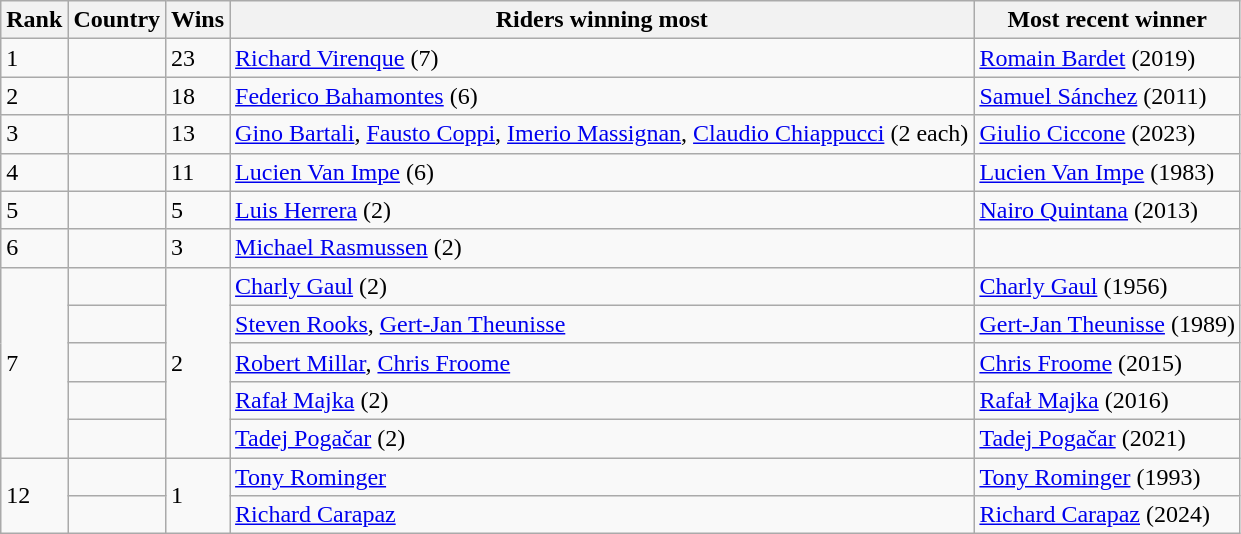<table class="wikitable">
<tr>
<th>Rank</th>
<th>Country</th>
<th>Wins</th>
<th>Riders winning most</th>
<th>Most recent winner</th>
</tr>
<tr>
<td>1</td>
<td></td>
<td>23</td>
<td><a href='#'>Richard Virenque</a> (7)</td>
<td><a href='#'>Romain Bardet</a> (2019)</td>
</tr>
<tr>
<td>2</td>
<td></td>
<td>18</td>
<td><a href='#'>Federico Bahamontes</a> (6)</td>
<td><a href='#'>Samuel Sánchez</a> (2011)</td>
</tr>
<tr>
<td>3</td>
<td></td>
<td>13</td>
<td><a href='#'>Gino Bartali</a>, <a href='#'>Fausto Coppi</a>, <a href='#'>Imerio Massignan</a>, <a href='#'>Claudio Chiappucci</a> (2 each)</td>
<td><a href='#'>Giulio Ciccone</a> (2023)</td>
</tr>
<tr>
<td>4</td>
<td></td>
<td>11</td>
<td><a href='#'>Lucien Van Impe</a> (6)</td>
<td><a href='#'>Lucien Van Impe</a> (1983)</td>
</tr>
<tr>
<td>5</td>
<td></td>
<td>5</td>
<td><a href='#'>Luis Herrera</a> (2)</td>
<td><a href='#'>Nairo Quintana</a> (2013)</td>
</tr>
<tr>
<td>6</td>
<td></td>
<td>3</td>
<td><a href='#'>Michael Rasmussen</a> (2)</td>
<td></td>
</tr>
<tr>
<td rowspan=5>7</td>
<td></td>
<td rowspan=5>2</td>
<td><a href='#'>Charly Gaul</a> (2)</td>
<td><a href='#'>Charly Gaul</a> (1956)</td>
</tr>
<tr>
<td></td>
<td><a href='#'>Steven Rooks</a>, <a href='#'>Gert-Jan Theunisse</a></td>
<td><a href='#'>Gert-Jan Theunisse</a> (1989)</td>
</tr>
<tr>
<td></td>
<td><a href='#'>Robert Millar</a>, <a href='#'>Chris Froome</a></td>
<td><a href='#'>Chris Froome</a> (2015)</td>
</tr>
<tr>
<td></td>
<td><a href='#'>Rafał Majka</a> (2)</td>
<td><a href='#'>Rafał Majka</a> (2016)</td>
</tr>
<tr>
<td></td>
<td><a href='#'>Tadej Pogačar</a> (2)</td>
<td><a href='#'>Tadej Pogačar</a> (2021)</td>
</tr>
<tr>
<td rowspan=2>12</td>
<td></td>
<td rowspan=2>1</td>
<td><a href='#'>Tony Rominger</a></td>
<td><a href='#'>Tony Rominger</a> (1993)</td>
</tr>
<tr>
<td></td>
<td><a href='#'>Richard Carapaz</a></td>
<td><a href='#'>Richard Carapaz</a> (2024)</td>
</tr>
</table>
